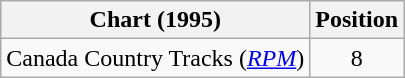<table class="wikitable sortable">
<tr>
<th scope="col">Chart (1995)</th>
<th scope="col">Position</th>
</tr>
<tr>
<td>Canada Country Tracks (<em><a href='#'>RPM</a></em>)</td>
<td align="center">8</td>
</tr>
</table>
